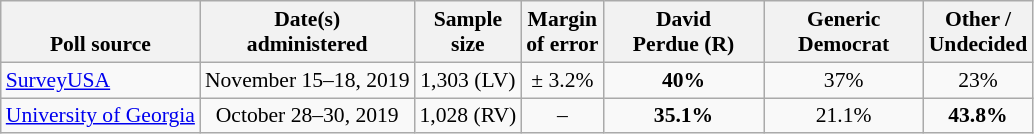<table class="wikitable" style="font-size:90%;text-align:center;">
<tr valign=bottom>
<th>Poll source</th>
<th>Date(s)<br>administered</th>
<th>Sample<br>size</th>
<th>Margin<br>of error</th>
<th style="width:100px;">David<br>Perdue (R)</th>
<th style="width:100px;">Generic<br>Democrat</th>
<th>Other /<br>Undecided</th>
</tr>
<tr>
<td style="text-align:left;"><a href='#'>SurveyUSA</a></td>
<td>November 15–18, 2019</td>
<td>1,303 (LV)</td>
<td>± 3.2%</td>
<td><strong>40%</strong></td>
<td>37%</td>
<td>23%</td>
</tr>
<tr>
<td style="text-align:left;"><a href='#'>University of Georgia</a></td>
<td>October 28–30, 2019</td>
<td>1,028 (RV)</td>
<td>–</td>
<td><strong>35.1%</strong></td>
<td>21.1%</td>
<td><strong>43.8%</strong></td>
</tr>
</table>
